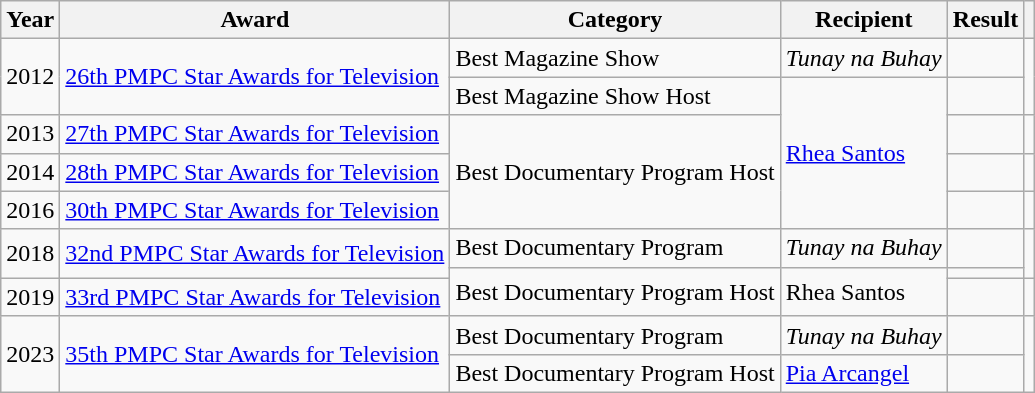<table class="wikitable">
<tr>
<th>Year</th>
<th>Award</th>
<th>Category</th>
<th>Recipient</th>
<th>Result</th>
<th></th>
</tr>
<tr>
<td rowspan=2>2012</td>
<td rowspan=2><a href='#'>26th PMPC Star Awards for Television</a></td>
<td>Best Magazine Show</td>
<td><em>Tunay na Buhay</em></td>
<td></td>
<td rowspan=2></td>
</tr>
<tr>
<td>Best Magazine Show Host</td>
<td rowspan=4><a href='#'>Rhea Santos</a></td>
<td></td>
</tr>
<tr>
<td>2013</td>
<td><a href='#'>27th PMPC Star Awards for Television</a></td>
<td rowspan=3>Best Documentary Program Host</td>
<td></td>
<td></td>
</tr>
<tr>
<td>2014</td>
<td><a href='#'>28th PMPC Star Awards for Television</a></td>
<td></td>
<td></td>
</tr>
<tr>
<td>2016</td>
<td><a href='#'>30th PMPC Star Awards for Television</a></td>
<td></td>
<td></td>
</tr>
<tr>
<td rowspan=2>2018</td>
<td rowspan=2><a href='#'>32nd PMPC Star Awards for Television</a></td>
<td>Best Documentary Program</td>
<td><em>Tunay na Buhay</em></td>
<td></td>
<td rowspan=2></td>
</tr>
<tr>
<td rowspan=2>Best Documentary Program Host</td>
<td rowspan=2>Rhea Santos</td>
<td></td>
</tr>
<tr>
<td>2019</td>
<td><a href='#'>33rd PMPC Star Awards for Television</a></td>
<td></td>
<td></td>
</tr>
<tr>
<td rowspan=2>2023</td>
<td rowspan=2><a href='#'>35th PMPC Star Awards for Television</a></td>
<td>Best Documentary Program</td>
<td><em>Tunay na Buhay</em></td>
<td></td>
<td rowspan=2></td>
</tr>
<tr>
<td>Best Documentary Program Host</td>
<td><a href='#'>Pia Arcangel</a></td>
<td></td>
</tr>
</table>
